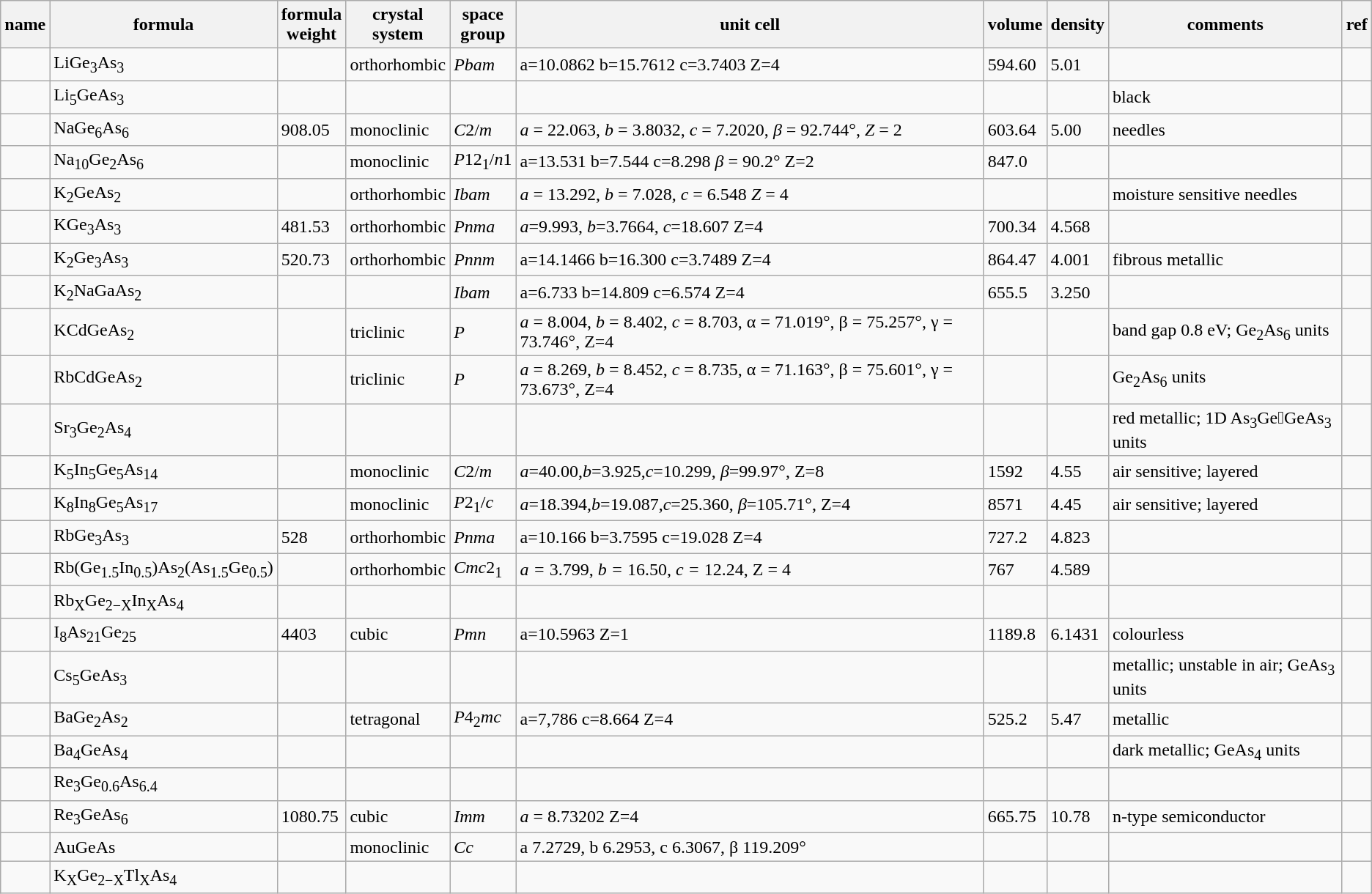<table class="wikitable">
<tr>
<th>name</th>
<th>formula</th>
<th>formula<br>weight</th>
<th>crystal<br>system</th>
<th>space<br>group</th>
<th>unit cell</th>
<th>volume</th>
<th>density</th>
<th>comments</th>
<th>ref</th>
</tr>
<tr>
<td></td>
<td>LiGe<sub>3</sub>As<sub>3</sub></td>
<td></td>
<td>orthorhombic</td>
<td><em>Pbam</em></td>
<td>a=10.0862 b=15.7612 c=3.7403 Z=4</td>
<td>594.60</td>
<td>5.01</td>
<td></td>
<td></td>
</tr>
<tr>
<td></td>
<td>Li<sub>5</sub>GeAs<sub>3</sub></td>
<td></td>
<td></td>
<td></td>
<td></td>
<td></td>
<td></td>
<td>black</td>
<td></td>
</tr>
<tr>
<td></td>
<td>NaGe<sub>6</sub>As<sub>6</sub></td>
<td>908.05</td>
<td>monoclinic</td>
<td><em>C</em>2/<em>m</em></td>
<td><em>a</em> = 22.063, <em>b</em> = 3.8032, <em>c</em> = 7.2020, <em>β</em> = 92.744°, <em>Z</em> = 2</td>
<td>603.64</td>
<td>5.00</td>
<td>needles</td>
<td></td>
</tr>
<tr>
<td></td>
<td>Na<sub>10</sub>Ge<sub>2</sub>As<sub>6</sub></td>
<td></td>
<td>monoclinic</td>
<td><em>P</em>12<sub>1</sub>/<em>n</em>1</td>
<td>a=13.531 b=7.544 c=8.298 <em>β</em> = 90.2° Z=2</td>
<td>847.0</td>
<td></td>
<td></td>
<td></td>
</tr>
<tr>
<td></td>
<td>K<sub>2</sub>GeAs<sub>2</sub></td>
<td></td>
<td>orthorhombic</td>
<td><em>Ibam</em></td>
<td><em>a</em> = 13.292, <em>b</em> = 7.028, <em>c</em> = 6.548 <em>Z</em> = 4</td>
<td></td>
<td></td>
<td>moisture sensitive needles</td>
<td></td>
</tr>
<tr>
<td></td>
<td>KGe<sub>3</sub>As<sub>3</sub></td>
<td>481.53</td>
<td>orthorhombic</td>
<td><em>Pnma</em></td>
<td><em>a</em>=9.993, <em>b</em>=3.7664, <em>c</em>=18.607 Z=4</td>
<td>700.34</td>
<td>4.568</td>
<td></td>
<td></td>
</tr>
<tr>
<td></td>
<td>K<sub>2</sub>Ge<sub>3</sub>As<sub>3</sub></td>
<td>520.73</td>
<td>orthorhombic</td>
<td><em>Pnnm</em></td>
<td>a=14.1466 b=16.300 c=3.7489 Z=4</td>
<td>864.47</td>
<td>4.001</td>
<td>fibrous metallic</td>
<td></td>
</tr>
<tr>
<td></td>
<td>K<sub>2</sub>NaGaAs<sub>2</sub></td>
<td></td>
<td></td>
<td><em>Ibam</em></td>
<td>a=6.733 b=14.809 c=6.574 Z=4</td>
<td>655.5</td>
<td>3.250</td>
<td></td>
<td></td>
</tr>
<tr>
<td></td>
<td>KCdGeAs<sub>2</sub></td>
<td></td>
<td>triclinic</td>
<td><em>P</em></td>
<td><em>a</em> = 8.004, <em>b</em> = 8.402, <em>c</em> = 8.703, α = 71.019°, β = 75.257°, γ = 73.746°, Z=4</td>
<td></td>
<td></td>
<td>band gap 0.8 eV; Ge<sub>2</sub>As<sub>6</sub> units</td>
<td></td>
</tr>
<tr>
<td></td>
<td>RbCdGeAs<sub>2</sub></td>
<td></td>
<td>triclinic</td>
<td><em>P</em></td>
<td><em>a</em> = 8.269, <em>b</em> = 8.452, <em>c</em> = 8.735, α = 71.163°, β = 75.601°, γ = 73.673°, Z=4</td>
<td></td>
<td></td>
<td>Ge<sub>2</sub>As<sub>6</sub> units</td>
<td></td>
</tr>
<tr>
<td></td>
<td>Sr<sub>3</sub>Ge<sub>2</sub>As<sub>4</sub></td>
<td></td>
<td></td>
<td></td>
<td></td>
<td></td>
<td></td>
<td>red metallic; 1D As<sub>3</sub>GeGeAs<sub>3</sub> units</td>
<td></td>
</tr>
<tr>
<td></td>
<td>K<sub>5</sub>In<sub>5</sub>Ge<sub>5</sub>As<sub>14</sub></td>
<td></td>
<td>monoclinic</td>
<td><em>C</em>2/<em>m</em></td>
<td><em>a</em>=40.00,<em>b</em>=3.925,<em>c</em>=10.299, <em>β</em>=99.97°, Z=8</td>
<td>1592</td>
<td>4.55</td>
<td>air sensitive; layered</td>
<td></td>
</tr>
<tr>
<td></td>
<td>K<sub>8</sub>In<sub>8</sub>Ge<sub>5</sub>As<sub>17</sub></td>
<td></td>
<td>monoclinic</td>
<td><em>P</em>2<sub>1</sub>/<em>c</em></td>
<td><em>a</em>=18.394,<em>b</em>=19.087,<em>c</em>=25.360, <em>β</em>=105.71°, Z=4</td>
<td>8571</td>
<td>4.45</td>
<td>air sensitive; layered</td>
<td></td>
</tr>
<tr>
<td></td>
<td>RbGe<sub>3</sub>As<sub>3</sub></td>
<td>528</td>
<td>orthorhombic</td>
<td><em>Pnma</em></td>
<td>a=10.166 b=3.7595 c=19.028 Z=4</td>
<td>727.2</td>
<td>4.823</td>
<td></td>
<td></td>
</tr>
<tr>
<td></td>
<td>Rb(Ge<sub>1.5</sub>In<sub>0.5</sub>)As<sub>2</sub>(As<sub>1.5</sub>Ge<sub>0.5</sub>)</td>
<td></td>
<td>orthorhombic</td>
<td><em>Cmc</em>2<sub>1</sub></td>
<td><em>a =</em> 3.799, <em>b =</em> 16.50, <em>c =</em> 12.24, Z = 4</td>
<td>767</td>
<td>4.589</td>
<td></td>
<td></td>
</tr>
<tr>
<td></td>
<td>Rb<sub>X</sub>Ge<sub>2−X</sub>In<sub>X</sub>As<sub>4</sub></td>
<td></td>
<td></td>
<td></td>
<td></td>
<td></td>
<td></td>
<td></td>
<td></td>
</tr>
<tr>
<td></td>
<td>I<sub>8</sub>As<sub>21</sub>Ge<sub>25</sub></td>
<td>4403</td>
<td>cubic</td>
<td><em>Pm</em><em>n</em></td>
<td>a=10.5963 Z=1</td>
<td>1189.8</td>
<td>6.1431</td>
<td>colourless</td>
<td></td>
</tr>
<tr>
<td></td>
<td>Cs<sub>5</sub>GeAs<sub>3</sub></td>
<td></td>
<td></td>
<td></td>
<td></td>
<td></td>
<td></td>
<td>metallic; unstable in air; GeAs<sub>3</sub> units</td>
<td></td>
</tr>
<tr>
<td></td>
<td>BaGe<sub>2</sub>As<sub>2</sub></td>
<td></td>
<td>tetragonal</td>
<td><em>P</em>4<sub>2</sub><em>mc</em></td>
<td>a=7,786 c=8.664 Z=4</td>
<td>525.2</td>
<td>5.47</td>
<td>metallic</td>
<td></td>
</tr>
<tr>
<td></td>
<td>Ba<sub>4</sub>GeAs<sub>4</sub></td>
<td></td>
<td></td>
<td></td>
<td></td>
<td></td>
<td></td>
<td>dark metallic; GeAs<sub>4</sub> units</td>
<td></td>
</tr>
<tr>
<td></td>
<td>Re<sub>3</sub>Ge<sub>0.6</sub>As<sub>6.4</sub></td>
<td></td>
<td></td>
<td></td>
<td></td>
<td></td>
<td></td>
<td></td>
<td></td>
</tr>
<tr>
<td></td>
<td>Re<sub>3</sub>GeAs<sub>6</sub></td>
<td>1080.75</td>
<td>cubic</td>
<td><em>Im</em><em>m</em></td>
<td><em>a</em> = 8.73202 Z=4</td>
<td>665.75</td>
<td>10.78</td>
<td>n-type semiconductor</td>
<td></td>
</tr>
<tr>
<td></td>
<td>AuGeAs</td>
<td></td>
<td>monoclinic</td>
<td><em>Cc</em></td>
<td>a 7.2729, b 6.2953, c 6.3067, β 119.209°</td>
<td></td>
<td></td>
<td></td>
<td></td>
</tr>
<tr>
<td></td>
<td>K<sub>X</sub>Ge<sub>2−X</sub>Tl<sub>X</sub>As<sub>4</sub></td>
<td></td>
<td></td>
<td></td>
<td></td>
<td></td>
<td></td>
<td></td>
<td></td>
</tr>
</table>
